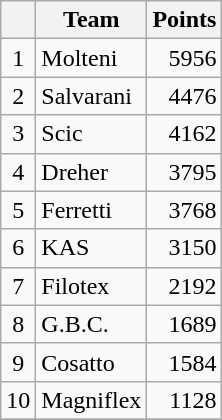<table class="wikitable">
<tr>
<th></th>
<th>Team</th>
<th>Points</th>
</tr>
<tr>
<td style="text-align:center">1</td>
<td>Molteni</td>
<td align="right">5956</td>
</tr>
<tr>
<td style="text-align:center">2</td>
<td>Salvarani</td>
<td align="right">4476</td>
</tr>
<tr>
<td style="text-align:center">3</td>
<td>Scic</td>
<td align="right">4162</td>
</tr>
<tr>
<td style="text-align:center">4</td>
<td>Dreher</td>
<td align="right">3795</td>
</tr>
<tr>
<td style="text-align:center">5</td>
<td>Ferretti</td>
<td align="right">3768</td>
</tr>
<tr>
<td style="text-align:center">6</td>
<td>KAS</td>
<td align="right">3150</td>
</tr>
<tr>
<td style="text-align:center">7</td>
<td>Filotex</td>
<td align="right">2192</td>
</tr>
<tr>
<td style="text-align:center">8</td>
<td>G.B.C.</td>
<td align="right">1689</td>
</tr>
<tr>
<td style="text-align:center">9</td>
<td>Cosatto</td>
<td align="right">1584</td>
</tr>
<tr>
<td style="text-align:center">10</td>
<td>Magniflex</td>
<td align="right">1128</td>
</tr>
<tr>
</tr>
</table>
